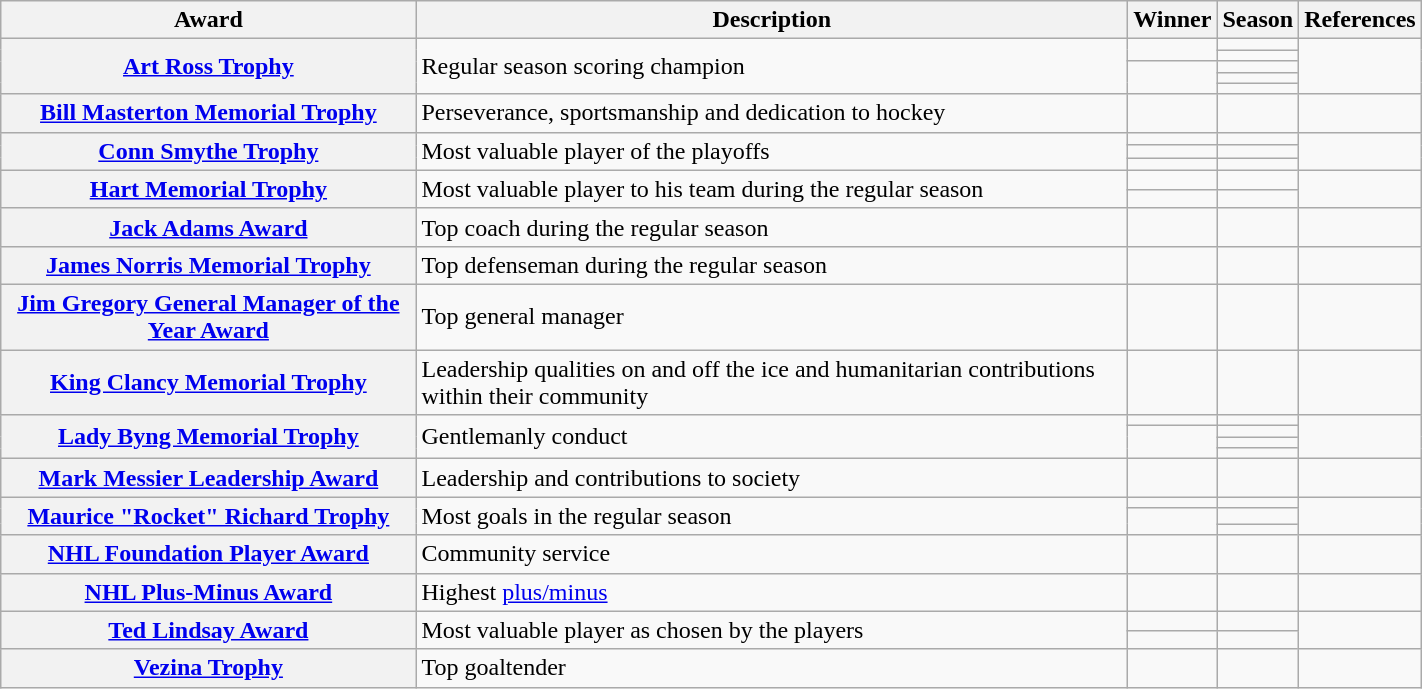<table class="wikitable sortable" width="75%">
<tr>
<th scope="col">Award</th>
<th scope="col" class="unsortable">Description</th>
<th scope="col">Winner</th>
<th scope="col">Season</th>
<th scope="col" class="unsortable">References</th>
</tr>
<tr>
<th scope="row" rowspan="5"><a href='#'>Art Ross Trophy</a></th>
<td rowspan="5">Regular season scoring champion</td>
<td rowspan="2"></td>
<td></td>
<td rowspan="5"></td>
</tr>
<tr>
<td></td>
</tr>
<tr>
<td rowspan="3"></td>
<td></td>
</tr>
<tr>
<td></td>
</tr>
<tr>
<td></td>
</tr>
<tr>
<th scope="row"><a href='#'>Bill Masterton Memorial Trophy</a></th>
<td>Perseverance, sportsmanship and dedication to hockey</td>
<td></td>
<td></td>
<td></td>
</tr>
<tr>
<th scope="row" rowspan="3"><a href='#'>Conn Smythe Trophy</a></th>
<td rowspan="3">Most valuable player of the playoffs</td>
<td></td>
<td></td>
<td rowspan="3"></td>
</tr>
<tr>
<td></td>
<td></td>
</tr>
<tr>
<td></td>
<td></td>
</tr>
<tr>
<th scope="row" rowspan="2"><a href='#'>Hart Memorial Trophy</a></th>
<td rowspan="2">Most valuable player to his team during the regular season</td>
<td></td>
<td></td>
<td rowspan="2"></td>
</tr>
<tr>
<td></td>
<td></td>
</tr>
<tr>
<th scope="row"><a href='#'>Jack Adams Award</a></th>
<td>Top coach during the regular season</td>
<td></td>
<td></td>
<td></td>
</tr>
<tr>
<th scope="row"><a href='#'>James Norris Memorial Trophy</a></th>
<td>Top defenseman during the regular season</td>
<td></td>
<td></td>
<td></td>
</tr>
<tr>
<th scope="row"><a href='#'>Jim Gregory General Manager of the Year Award</a></th>
<td>Top general manager</td>
<td></td>
<td></td>
<td></td>
</tr>
<tr>
<th scope="row"><a href='#'>King Clancy Memorial Trophy</a></th>
<td>Leadership qualities on and off the ice and humanitarian contributions within their community</td>
<td></td>
<td></td>
<td></td>
</tr>
<tr>
<th scope="row" rowspan="4"><a href='#'>Lady Byng Memorial Trophy</a></th>
<td rowspan="4">Gentlemanly conduct</td>
<td></td>
<td></td>
<td rowspan="4"></td>
</tr>
<tr>
<td rowspan="3"></td>
<td></td>
</tr>
<tr>
<td></td>
</tr>
<tr>
<td></td>
</tr>
<tr>
<th scope="row"><a href='#'>Mark Messier Leadership Award</a></th>
<td>Leadership and contributions to society</td>
<td></td>
<td></td>
<td></td>
</tr>
<tr>
<th scope="row" rowspan="3"><a href='#'>Maurice "Rocket" Richard Trophy</a></th>
<td rowspan="3">Most goals in the regular season</td>
<td></td>
<td></td>
<td rowspan="3"></td>
</tr>
<tr>
<td rowspan="2"></td>
<td></td>
</tr>
<tr>
<td></td>
</tr>
<tr>
<th scope="row"><a href='#'>NHL Foundation Player Award</a></th>
<td>Community service</td>
<td></td>
<td></td>
<td></td>
</tr>
<tr>
<th scope="row"><a href='#'>NHL Plus-Minus Award</a></th>
<td>Highest <a href='#'>plus/minus</a></td>
<td></td>
<td></td>
<td></td>
</tr>
<tr>
<th scope="row" rowspan="2"><a href='#'>Ted Lindsay Award</a></th>
<td rowspan="2">Most valuable player as chosen by the players</td>
<td></td>
<td></td>
<td rowspan="2"></td>
</tr>
<tr>
<td></td>
<td></td>
</tr>
<tr>
<th scope="row"><a href='#'>Vezina Trophy</a></th>
<td>Top goaltender</td>
<td></td>
<td></td>
<td></td>
</tr>
</table>
